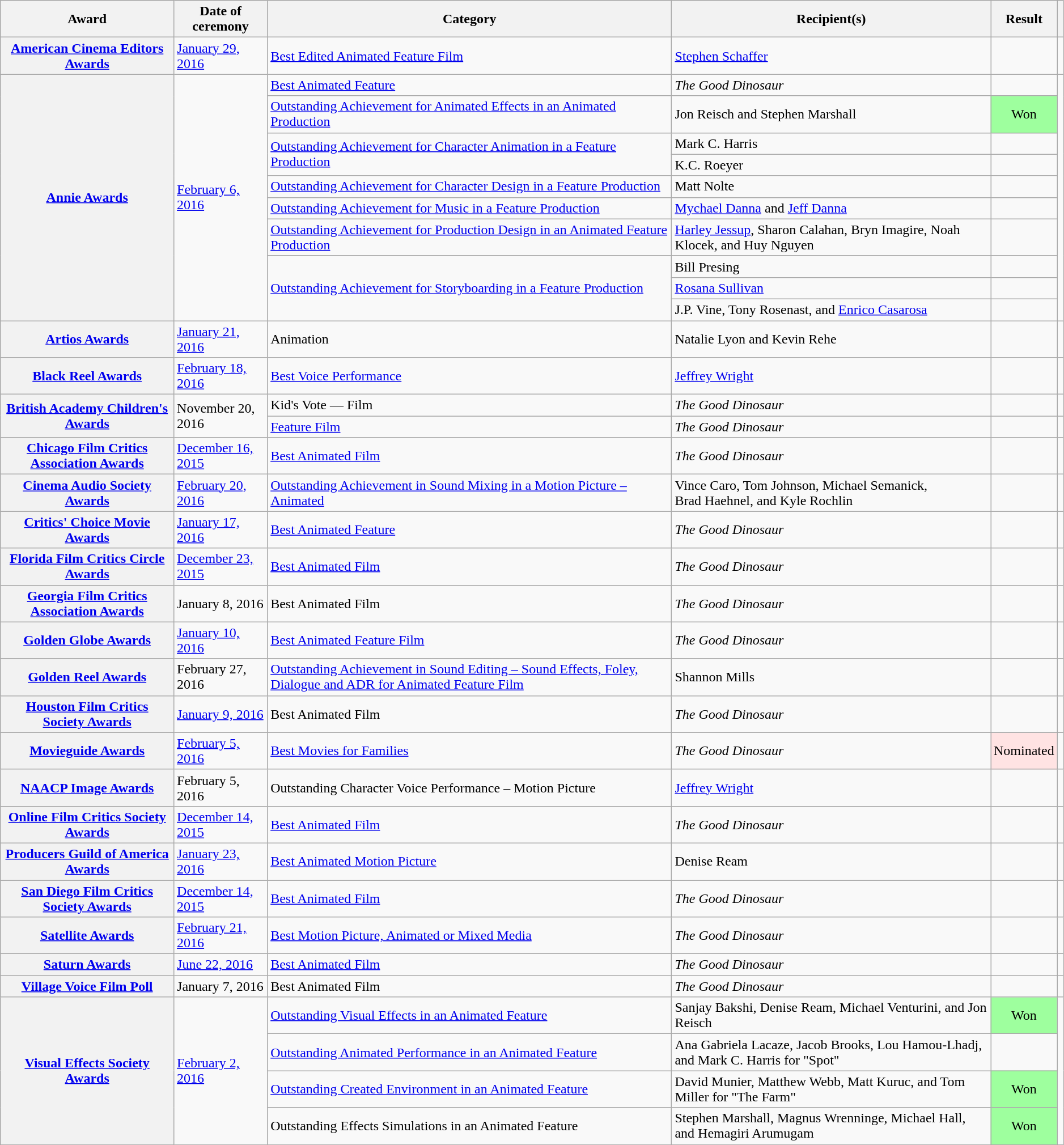<table class="wikitable sortable plainrowheaders" style="width: 99%;">
<tr>
<th scope="col">Award</th>
<th scope="col">Date of ceremony</th>
<th scope="col">Category</th>
<th scope="col" style="width:30%;">Recipient(s)</th>
<th scope="col">Result</th>
<th scope="col" class="unsortable"></th>
</tr>
<tr>
<th scope="row"><a href='#'>American Cinema Editors Awards</a></th>
<td><a href='#'>January 29, 2016</a></td>
<td><a href='#'>Best Edited Animated Feature Film</a></td>
<td data-sort-value="Schaffer"><a href='#'>Stephen Schaffer</a></td>
<td></td>
<td style="text-align:center;"><br></td>
</tr>
<tr>
<th scope="row" rowspan="10"><a href='#'>Annie Awards</a></th>
<td rowspan="10"><a href='#'>February 6, 2016</a></td>
<td><a href='#'>Best Animated Feature</a></td>
<td data-sort-value="Good Dinosaur"><em>The Good Dinosaur</em></td>
<td></td>
<td style="text-align:center;" rowspan="10"></td>
</tr>
<tr>
<td><a href='#'>Outstanding Achievement for Animated Effects in an Animated Production</a></td>
<td data-sort-value="Reisch">Jon Reisch and Stephen Marshall</td>
<td style="background:#9EFF9E;color:#000;vertical-align:middle;text-align:center;" class="yes table-yes2 notheme">Won</td>
</tr>
<tr>
<td rowspan="2"><a href='#'>Outstanding Achievement for Character Animation in a Feature Production</a></td>
<td data-sort-value="Harris">Mark C. Harris</td>
<td></td>
</tr>
<tr>
<td data-sort-value="Roeyer">K.C. Roeyer</td>
<td></td>
</tr>
<tr>
<td><a href='#'>Outstanding Achievement for Character Design in a Feature Production</a></td>
<td data-sort-value="Nolte">Matt Nolte</td>
<td></td>
</tr>
<tr>
<td><a href='#'>Outstanding Achievement for Music in a Feature Production</a></td>
<td data-sort-value="Danna"><a href='#'>Mychael Danna</a> and <a href='#'>Jeff Danna</a></td>
<td></td>
</tr>
<tr>
<td><a href='#'>Outstanding Achievement for Production Design in an Animated Feature Production</a></td>
<td data-sort-value="Jessup"><a href='#'>Harley Jessup</a>, Sharon Calahan, Bryn Imagire, Noah Klocek, and Huy Nguyen</td>
<td></td>
</tr>
<tr>
<td rowspan="3"><a href='#'>Outstanding Achievement for Storyboarding in a Feature Production</a></td>
<td data-sort-value="Presing">Bill Presing</td>
<td></td>
</tr>
<tr>
<td data-sort-value="Sullivan"><a href='#'>Rosana Sullivan</a></td>
<td></td>
</tr>
<tr>
<td data-sort-value="Vine">J.P. Vine, Tony Rosenast, and <a href='#'>Enrico Casarosa</a></td>
<td></td>
</tr>
<tr>
<th scope="row"><a href='#'>Artios Awards</a></th>
<td><a href='#'>January 21, 2016</a></td>
<td>Animation</td>
<td data-sort-value="Lyon">Natalie Lyon and Kevin Rehe</td>
<td></td>
<td style="text-align:center;"></td>
</tr>
<tr>
<th scope="row"><a href='#'>Black Reel Awards</a></th>
<td><a href='#'>February 18, 2016</a></td>
<td><a href='#'>Best Voice Performance</a></td>
<td data-sort-value="Wright"><a href='#'>Jeffrey Wright</a></td>
<td></td>
<td style="text-align:center;"><br></td>
</tr>
<tr>
<th scope="rowgroup" rowspan="2"><a href='#'>British Academy Children's Awards</a></th>
<td rowspan="2">November 20, 2016</td>
<td>Kid's Vote — Film</td>
<td data-sort-value="Good Dinosaur"><em>The Good Dinosaur</em></td>
<td></td>
<td style="text-align:center;"></td>
</tr>
<tr>
<td><a href='#'>Feature Film</a></td>
<td data-sort-value="Good Dinosaur"><em>The Good Dinosaur</em></td>
<td></td>
<td style="text-align:center;"><br></td>
</tr>
<tr>
<th scope="row"><a href='#'>Chicago Film Critics Association Awards</a></th>
<td><a href='#'>December 16, 2015</a></td>
<td><a href='#'>Best Animated Film</a></td>
<td data-sort-value="Good Dinosaur"><em>The Good Dinosaur</em></td>
<td></td>
<td style="text-align:center;"></td>
</tr>
<tr>
<th scope="row"><a href='#'>Cinema Audio Society Awards</a></th>
<td><a href='#'>February 20, 2016</a></td>
<td><a href='#'>Outstanding Achievement in Sound Mixing in a Motion Picture – Animated</a></td>
<td data-sort-value="Caro">Vince Caro, Tom Johnson, Michael Semanick, Brad Haehnel, and Kyle Rochlin</td>
<td></td>
<td style="text-align:center;"></td>
</tr>
<tr>
<th scope="row"><a href='#'>Critics' Choice Movie Awards</a></th>
<td><a href='#'>January 17, 2016</a></td>
<td><a href='#'>Best Animated Feature</a></td>
<td data-sort-value="Good Dinosaur"><em>The Good Dinosaur</em></td>
<td></td>
<td style="text-align:center;"></td>
</tr>
<tr>
<th scope="row"><a href='#'>Florida Film Critics Circle Awards</a></th>
<td><a href='#'>December 23, 2015</a></td>
<td><a href='#'>Best Animated Film</a></td>
<td data-sort-value="Good Dinosaur"><em>The Good Dinosaur</em></td>
<td></td>
<td style="text-align:center;"><br></td>
</tr>
<tr>
<th scope="row"><a href='#'>Georgia Film Critics Association Awards</a></th>
<td>January 8, 2016</td>
<td>Best Animated Film</td>
<td data-sort-value="Good Dinosaur"><em>The Good Dinosaur</em></td>
<td></td>
<td style="text-align:center;"></td>
</tr>
<tr>
<th scope="row"><a href='#'>Golden Globe Awards</a></th>
<td><a href='#'>January 10, 2016</a></td>
<td><a href='#'>Best Animated Feature Film</a></td>
<td data-sort-value="Good Dinosaur"><em>The Good Dinosaur</em></td>
<td></td>
<td style="text-align:center;"></td>
</tr>
<tr>
<th scope="row"><a href='#'>Golden Reel Awards</a></th>
<td>February 27, 2016</td>
<td><a href='#'>Outstanding Achievement in Sound Editing – Sound Effects, Foley, Dialogue and ADR for Animated Feature Film</a></td>
<td data-sort-value="Mills">Shannon Mills</td>
<td></td>
<td style="text-align:center;"></td>
</tr>
<tr>
<th scope="row"><a href='#'>Houston Film Critics Society Awards</a></th>
<td><a href='#'>January 9, 2016</a></td>
<td>Best Animated Film</td>
<td data-sort-value="Good Dinosaur"><em>The Good Dinosaur</em></td>
<td></td>
<td style="text-align:center;"><br></td>
</tr>
<tr>
<th scope="row"><a href='#'>Movieguide Awards</a></th>
<td><a href='#'>February 5, 2016</a></td>
<td><a href='#'>Best Movies for Families</a></td>
<td><em>The Good Dinosaur</em></td>
<td style="background: #FFE3E3; color: black; vertical-align: middle; text-align: center; " class="no table-no2 notheme">Nominated</td>
<td style="text-align:center;"><br></td>
</tr>
<tr>
<th scope="row"><a href='#'>NAACP Image Awards</a></th>
<td>February 5, 2016</td>
<td>Outstanding Character Voice Performance – Motion Picture</td>
<td data-sort-value="Wright"><a href='#'>Jeffrey Wright</a></td>
<td></td>
<td style="text-align:center;"></td>
</tr>
<tr>
<th scope="row"><a href='#'>Online Film Critics Society Awards</a></th>
<td><a href='#'>December 14, 2015</a></td>
<td><a href='#'>Best Animated Film</a></td>
<td data-sort-value="Good Dinosaur"><em>The Good Dinosaur</em></td>
<td></td>
<td style="text-align:center;"><br></td>
</tr>
<tr>
<th scope="row"><a href='#'>Producers Guild of America Awards</a></th>
<td><a href='#'>January 23, 2016</a></td>
<td><a href='#'>Best Animated Motion Picture</a></td>
<td data-sort-value="Ream">Denise Ream</td>
<td></td>
<td style="text-align:center;"></td>
</tr>
<tr>
<th scope="row"><a href='#'>San Diego Film Critics Society Awards</a></th>
<td><a href='#'>December 14, 2015</a></td>
<td><a href='#'>Best Animated Film</a></td>
<td data-sort-value="Good Dinosaur"><em>The Good Dinosaur</em></td>
<td></td>
<td style="text-align:center;"><br></td>
</tr>
<tr>
<th scope="row"><a href='#'>Satellite Awards</a></th>
<td><a href='#'>February 21, 2016</a></td>
<td><a href='#'>Best Motion Picture, Animated or Mixed Media</a></td>
<td data-sort-value="Good Dinosaur"><em>The Good Dinosaur</em></td>
<td></td>
<td style="text-align:center;"><br></td>
</tr>
<tr>
<th scope="row"><a href='#'>Saturn Awards</a></th>
<td><a href='#'>June 22, 2016</a></td>
<td><a href='#'>Best Animated Film</a></td>
<td data-sort-value="Good Dinosaur"><em>The Good Dinosaur</em></td>
<td></td>
<td style="text-align:center;"><br></td>
</tr>
<tr>
<th scope="row"><a href='#'>Village Voice Film Poll</a></th>
<td>January 7, 2016</td>
<td>Best Animated Film</td>
<td data-sort-value="Good Dinosaur"><em>The Good Dinosaur</em></td>
<td></td>
<td style="text-align:center;"></td>
</tr>
<tr>
<th scope="row" rowspan="4"><a href='#'>Visual Effects Society Awards</a></th>
<td rowspan="4"><a href='#'>February 2, 2016</a></td>
<td><a href='#'>Outstanding Visual Effects in an Animated Feature</a></td>
<td data-sort-value="Bakshi">Sanjay Bakshi, Denise Ream, Michael Venturini, and Jon Reisch</td>
<td style="background:#9EFF9E;color:#000;vertical-align:middle;text-align:center;" class="yes table-yes2 notheme">Won</td>
<td style="text-align:center;" rowspan="4"></td>
</tr>
<tr>
<td><a href='#'>Outstanding Animated Performance in an Animated Feature</a></td>
<td data-sort-value="Lacaze">Ana Gabriela Lacaze, Jacob Brooks, Lou Hamou-Lhadj, and Mark C. Harris for "Spot"</td>
<td></td>
</tr>
<tr>
<td><a href='#'>Outstanding Created Environment in an Animated Feature</a></td>
<td data-sort-value="Munier">David Munier, Matthew Webb, Matt Kuruc, and Tom Miller for "The Farm"</td>
<td style="background:#9EFF9E;color:#000;vertical-align:middle;text-align:center;" class="yes table-yes2 notheme">Won</td>
</tr>
<tr>
<td>Outstanding Effects Simulations in an Animated Feature</td>
<td data-sort-value="Marshall">Stephen Marshall, Magnus Wrenninge, Michael Hall, and Hemagiri Arumugam</td>
<td style="background:#9EFF9E;color:#000;vertical-align:middle;text-align:center;" class="yes table-yes2 notheme">Won</td>
</tr>
</table>
